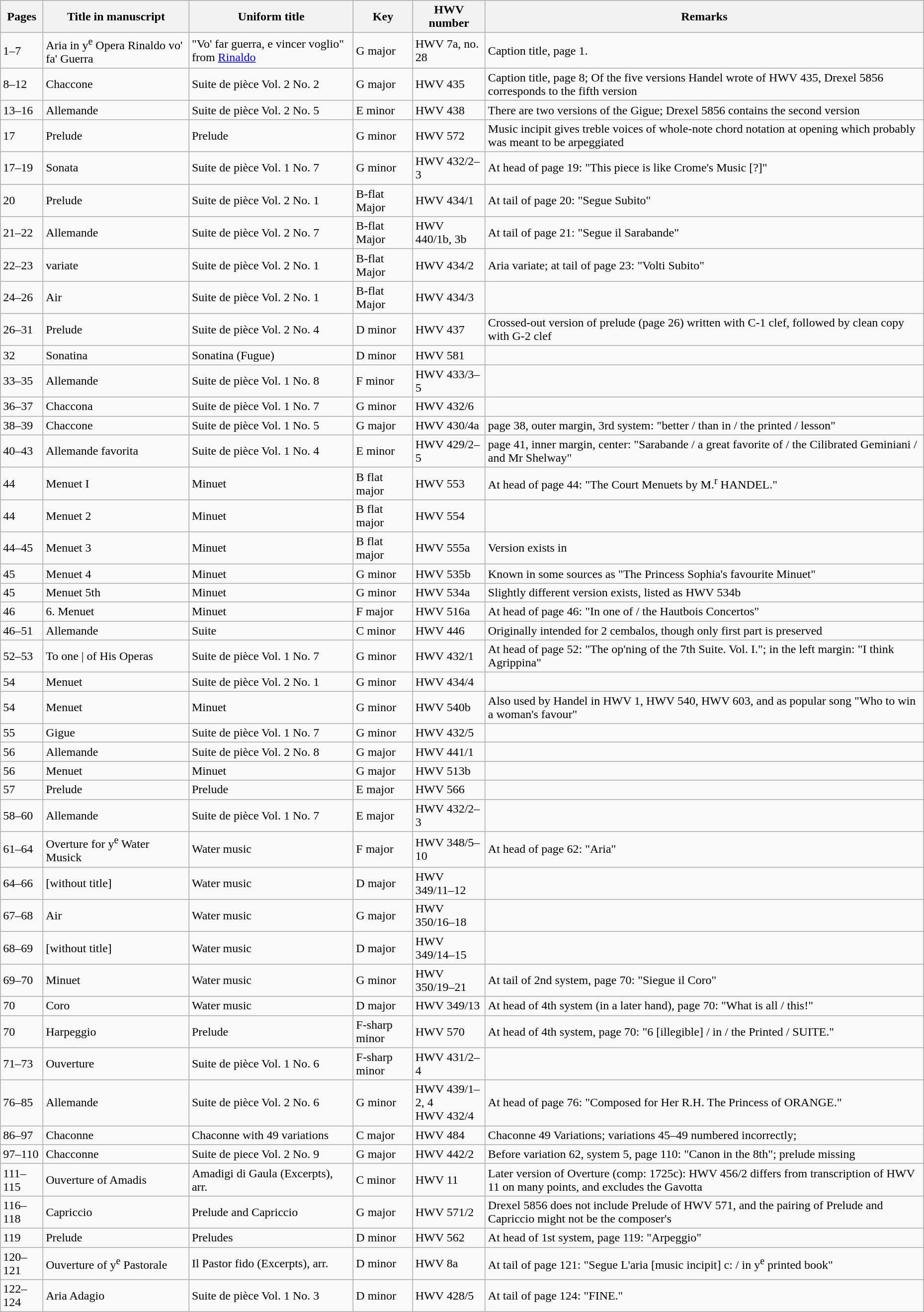<table class="wikitable" style="width:98%;">
<tr>
<th>Pages</th>
<th>Title in manuscript</th>
<th>Uniform title</th>
<th>Key</th>
<th>HWV number</th>
<th>Remarks</th>
</tr>
<tr>
<td>1–7</td>
<td>Aria in y<sup>e</sup> Opera  Rinaldo vo' fa' Guerra</td>
<td>"Vo' far guerra, e vincer voglio" from <a href='#'>Rinaldo</a></td>
<td>G major</td>
<td>HWV 7a, no. 28</td>
<td>Caption title, page 1.</td>
</tr>
<tr>
<td>8–12</td>
<td>Chaccone</td>
<td>Suite de pièce Vol. 2 No. 2</td>
<td>G major</td>
<td>HWV 435</td>
<td>Caption title, page 8; Of the five versions Handel wrote of HWV 435, Drexel 5856 corresponds to the fifth version</td>
</tr>
<tr>
<td>13–16</td>
<td>Allemande</td>
<td>Suite de pièce Vol. 2 No. 5</td>
<td>E minor</td>
<td>HWV 438</td>
<td>There are two versions of the Gigue; Drexel 5856 contains the second version</td>
</tr>
<tr>
<td>17</td>
<td>Prelude</td>
<td>Prelude</td>
<td>G minor</td>
<td>HWV 572</td>
<td>Music incipit gives treble voices of whole-note chord notation at opening which probably was meant to be arpeggiated</td>
</tr>
<tr>
<td>17–19</td>
<td>Sonata</td>
<td>Suite de pièce Vol. 1 No. 7</td>
<td>G minor</td>
<td>HWV 432/2–3</td>
<td>At head of page 19: "This piece is like Crome's Music [?]"</td>
</tr>
<tr>
<td>20</td>
<td>Prelude</td>
<td>Suite de pièce Vol. 2 No. 1</td>
<td>B-flat Major</td>
<td>HWV 434/1</td>
<td>At tail of page 20: "Segue Subito"</td>
</tr>
<tr>
<td>21–22</td>
<td>Allemande</td>
<td>Suite de pièce Vol. 2 No. 7</td>
<td>B-flat Major</td>
<td>HWV 440/1b, 3b</td>
<td>At tail of page 21: "Segue il Sarabande"</td>
</tr>
<tr>
<td>22–23</td>
<td [at tail of page 22:] Aria>variate</td>
<td>Suite de pièce Vol. 2 No. 1</td>
<td>B-flat Major</td>
<td>HWV 434/2</td>
<td>Aria variate; at tail of page 23: "Volti Subito"</td>
</tr>
<tr>
<td>24–26</td>
<td>Air</td>
<td>Suite de pièce Vol. 2 No. 1</td>
<td>B-flat Major</td>
<td>HWV 434/3</td>
<td></td>
</tr>
<tr>
<td>26–31</td>
<td>Prelude</td>
<td>Suite de pièce Vol. 2 No. 4</td>
<td>D minor</td>
<td>HWV 437</td>
<td>Crossed-out version of prelude (page 26) written with C-1 clef, followed by clean copy with G-2 clef</td>
</tr>
<tr>
<td>32</td>
<td>Sonatina</td>
<td>Sonatina (Fugue)</td>
<td>D minor</td>
<td>HWV 581</td>
<td></td>
</tr>
<tr>
<td>33–35</td>
<td>Allemande</td>
<td>Suite de pièce Vol. 1 No. 8</td>
<td>F minor</td>
<td>HWV 433/3–5</td>
<td></td>
</tr>
<tr>
<td>36–37</td>
<td>Chaccona</td>
<td>Suite de pièce Vol. 1 No. 7</td>
<td>G minor</td>
<td>HWV 432/6</td>
<td></td>
</tr>
<tr>
<td>38–39</td>
<td>Chaccone</td>
<td>Suite de pièce Vol. 1 No. 5</td>
<td>G major</td>
<td>HWV 430/4a</td>
<td>page 38, outer margin, 3rd system: "better / than in / the printed / lesson"</td>
</tr>
<tr>
<td>40–43</td>
<td>Allemande favorita</td>
<td>Suite de pièce Vol. 1 No. 4</td>
<td>E minor</td>
<td>HWV 429/2–5</td>
<td>page 41, inner margin, center: "Sarabande / a great favorite of / the Cilibrated Geminiani / and Mr Shelway"</td>
</tr>
<tr>
<td>44</td>
<td>Menuet I</td>
<td>Minuet</td>
<td>B flat major</td>
<td>HWV 553</td>
<td>At head of page 44: "The Court Menuets by M.<sup>r</sup> HANDEL."</td>
</tr>
<tr>
<td>44</td>
<td>Menuet 2</td>
<td>Minuet</td>
<td>B flat major</td>
<td>HWV 554</td>
<td></td>
</tr>
<tr>
<td>44–45</td>
<td>Menuet 3</td>
<td>Minuet</td>
<td>B flat major</td>
<td>HWV 555a</td>
<td>Version exists in </td>
</tr>
<tr>
<td>45</td>
<td>Menuet 4</td>
<td>Minuet</td>
<td>G minor</td>
<td>HWV 535b</td>
<td>Known in some sources as "The Princess Sophia's favourite Minuet"</td>
</tr>
<tr>
<td>45</td>
<td>Menuet 5th</td>
<td>Minuet</td>
<td>G minor</td>
<td>HWV 534a</td>
<td>Slightly different version exists, listed as HWV 534b</td>
</tr>
<tr>
<td>46</td>
<td>6. Menuet</td>
<td>Minuet</td>
<td>F major</td>
<td>HWV 516a</td>
<td>At head of page 46: "In one of / the Hautbois Concertos"</td>
</tr>
<tr>
<td>46–51</td>
<td>Allemande</td>
<td>Suite</td>
<td>C minor</td>
<td>HWV 446</td>
<td>Originally intended for 2 cembalos, though only first part is preserved</td>
</tr>
<tr>
<td>52–53</td>
<td Ouverture>To one | of His Operas</td>
<td>Suite de pièce Vol. 1 No. 7</td>
<td>G minor</td>
<td>HWV 432/1</td>
<td>At head of page 52: "The op'ning of the 7th Suite. Vol. I."; in the left margin: "I think Agrippina"</td>
</tr>
<tr>
<td>54</td>
<td>Menuet</td>
<td>Suite de pièce Vol. 2 No. 1</td>
<td>G minor</td>
<td>HWV 434/4</td>
<td></td>
</tr>
<tr>
<td>54</td>
<td>Menuet</td>
<td>Minuet</td>
<td>G minor</td>
<td>HWV 540b</td>
<td>Also used by Handel in HWV 1, HWV 540, HWV 603, and as popular song "Who to win a woman's favour"</td>
</tr>
<tr>
<td>55</td>
<td>Gigue</td>
<td>Suite de pièce Vol. 1 No. 7</td>
<td>G minor</td>
<td>HWV 432/5</td>
<td></td>
</tr>
<tr>
<td>56</td>
<td>Allemande</td>
<td>Suite de pièce Vol. 2 No. 8</td>
<td>G major</td>
<td>HWV 441/1</td>
<td></td>
</tr>
<tr>
<td>56</td>
<td>Menuet</td>
<td>Minuet</td>
<td>G major</td>
<td>HWV 513b</td>
<td></td>
</tr>
<tr>
<td>57</td>
<td>Prelude</td>
<td>Prelude</td>
<td>E major</td>
<td>HWV 566</td>
<td></td>
</tr>
<tr>
<td>58–60</td>
<td>Allemande</td>
<td>Suite de pièce Vol. 1 No. 7</td>
<td>E major</td>
<td>HWV 432/2–3</td>
<td></td>
</tr>
<tr>
<td>61–64</td>
<td>Overture for y<sup>e</sup> Water Musick</td>
<td>Water music</td>
<td>F major</td>
<td>HWV 348/5–10</td>
<td>At head of page 62: "Aria"</td>
</tr>
<tr>
<td>64–66</td>
<td>[without title]</td>
<td>Water music</td>
<td>D major</td>
<td>HWV 349/11–12</td>
<td></td>
</tr>
<tr>
<td>67–68</td>
<td>Air</td>
<td>Water music</td>
<td>G major</td>
<td>HWV 350/16–18</td>
<td></td>
</tr>
<tr>
<td>68–69</td>
<td>[without title]</td>
<td>Water music</td>
<td>D major</td>
<td>HWV 349/14–15</td>
<td></td>
</tr>
<tr>
<td>69–70</td>
<td>Minuet</td>
<td>Water music</td>
<td>G minor</td>
<td>HWV 350/19–21</td>
<td>At tail of 2nd system, page 70: "Siegue il Coro"</td>
</tr>
<tr>
<td>70</td>
<td>Coro</td>
<td>Water music</td>
<td>D major</td>
<td>HWV 349/13</td>
<td>At head of 4th system (in a later hand), page 70: "What is all / this!"</td>
</tr>
<tr>
<td>70</td>
<td>Harpeggio</td>
<td>Prelude</td>
<td f>F-sharp minor</td>
<td>HWV 570</td>
<td>At head of 4th system, page 70: "6 [illegible] / in / the Printed / SUITE."</td>
</tr>
<tr>
<td>71–73</td>
<td>Ouverture</td>
<td>Suite de pièce Vol. 1 No. 6</td>
<td f>F-sharp minor</td>
<td>HWV 431/2–4</td>
<td></td>
</tr>
<tr>
<td>76–85</td>
<td>Allemande</td>
<td>Suite de pièce Vol. 2 No. 6</td>
<td>G minor</td>
<td>HWV 439/1–2, 4<br> HWV 432/4</td>
<td>At head of page 76: "Composed for Her R.H. The Princess of ORANGE."</td>
</tr>
<tr>
<td>86–97</td>
<td>Chaconne</td>
<td>Chaconne with 49 variations</td>
<td>C major</td>
<td>HWV 484</td>
<td>Chaconne 49 Variations; variations 45–49 numbered incorrectly;</td>
</tr>
<tr>
<td>97–110</td>
<td>Chacconne</td>
<td>Suite de piece Vol. 2 No. 9</td>
<td>G major</td>
<td>HWV 442/2</td>
<td>Before variation 62, system 5, page 110: "Canon in the 8th"; prelude missing</td>
</tr>
<tr>
<td>111–115</td>
<td>Ouverture of Amadis</td>
<td>Amadigi di Gaula (Excerpts), arr.</td>
<td>C minor</td>
<td>HWV 11</td>
<td>Later version of Overture (comp: 1725c): HWV 456/2 differs from transcription of HWV 11 on many points, and excludes the Gavotta</td>
</tr>
<tr>
<td>116–118</td>
<td>Capriccio</td>
<td>Prelude and Capriccio</td>
<td>G major</td>
<td>HWV 571/2</td>
<td>Drexel 5856 does not include Prelude of HWV 571, and the pairing of Prelude and Capriccio might not be the composer's</td>
</tr>
<tr>
<td>119</td>
<td>Prelude</td>
<td>Preludes</td>
<td>D minor</td>
<td>HWV 562</td>
<td>At head of 1st system, page 119: "Arpeggio"</td>
</tr>
<tr>
<td>120–121</td>
<td>Ouverture of y<sup>e</sup> Pastorale</td>
<td>Il Pastor fido (Excerpts), arr.</td>
<td>D minor</td>
<td>HWV 8a</td>
<td>At tail of page 121: "Segue L'aria [music incipit] c: / in y<sup>e</sup> printed book"</td>
</tr>
<tr>
<td>122–124</td>
<td>Aria Adagio</td>
<td>Suite de pièce Vol. 1 No. 3</td>
<td>D minor</td>
<td>HWV 428/5</td>
<td>At tail of page 124: "FINE."</td>
</tr>
</table>
